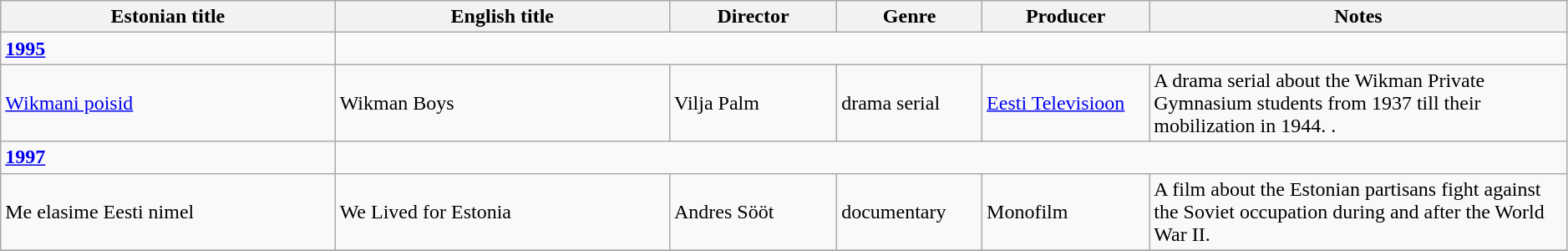<table class="wikitable" width= "99%">
<tr>
<th width=16%>Estonian title</th>
<th width=16%>English title</th>
<th width=8%>Director</th>
<th width=6%>Genre</th>
<th width=8%>Producer</th>
<th width=20%>Notes</th>
</tr>
<tr>
<td><strong><a href='#'>1995</a></strong></td>
</tr>
<tr>
<td><a href='#'>Wikmani poisid</a></td>
<td>Wikman Boys</td>
<td>Vilja Palm</td>
<td>drama serial</td>
<td><a href='#'>Eesti Televisioon</a></td>
<td>A drama serial about the Wikman Private Gymnasium students from 1937 till their mobilization in 1944. .</td>
</tr>
<tr>
<td><strong><a href='#'>1997</a></strong></td>
</tr>
<tr>
<td>Me elasime Eesti nimel</td>
<td>We Lived for Estonia</td>
<td>Andres Sööt</td>
<td>documentary</td>
<td>Monofilm</td>
<td>A film about the Estonian partisans fight against the Soviet occupation during and after the World War II.</td>
</tr>
<tr>
</tr>
</table>
